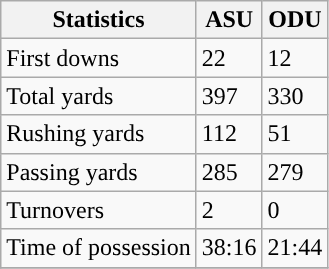<table class="wikitable" style="float: left;">
<tr>
<th>Statistics</th>
<th>ASU</th>
<th>ODU</th>
</tr>
<tr>
<td>First downs</td>
<td>22</td>
<td>12</td>
</tr>
<tr>
<td>Total yards</td>
<td>397</td>
<td>330</td>
</tr>
<tr>
<td>Rushing yards</td>
<td>112</td>
<td>51</td>
</tr>
<tr>
<td>Passing yards</td>
<td>285</td>
<td>279</td>
</tr>
<tr>
<td>Turnovers</td>
<td>2</td>
<td>0</td>
</tr>
<tr>
<td>Time of possession</td>
<td>38:16</td>
<td>21:44</td>
</tr>
<tr>
</tr>
</table>
